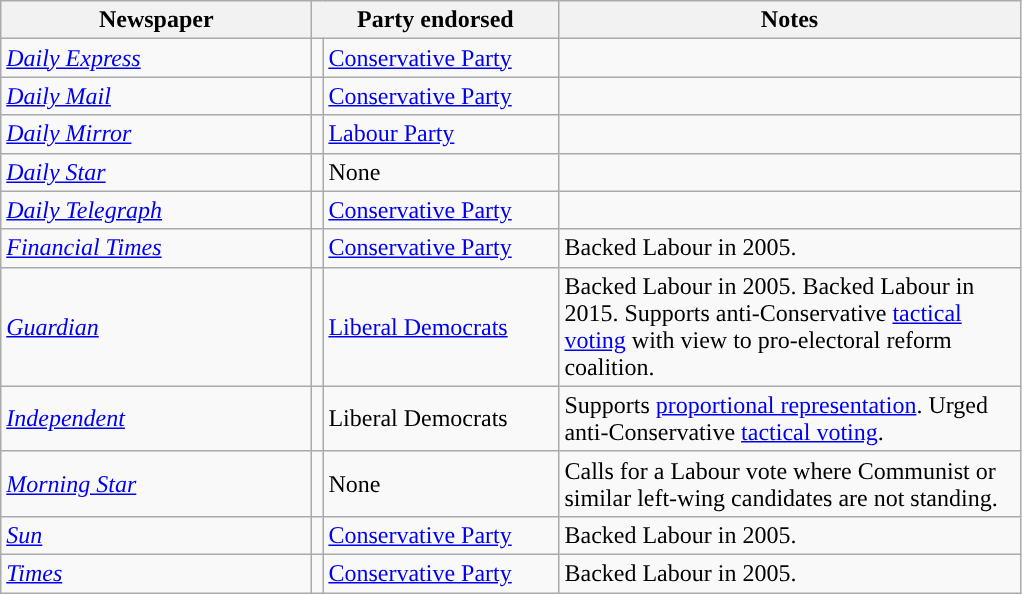<table class="wikitable">
<tr>
<th width=200px>Newspaper</th>
<th colspan=2>Party endorsed</th>
<th width=300px>Notes</th>
</tr>
<tr>
<td><em><a href='#'>Daily Express</a></em></td>
<td style="background-color: "></td>
<td width=150px><a href='#'>Conservative Party</a></td>
<td></td>
</tr>
<tr>
<td><em><a href='#'>Daily Mail</a></em></td>
<td style="background-color: "></td>
<td><a href='#'>Conservative Party</a></td>
<td></td>
</tr>
<tr>
<td><em><a href='#'>Daily Mirror</a></em></td>
<td style="background-color: "></td>
<td><a href='#'>Labour Party</a></td>
<td></td>
</tr>
<tr>
<td><em><a href='#'>Daily Star</a></em></td>
<td style="background-color: "></td>
<td>None</td>
<td></td>
</tr>
<tr>
<td><em><a href='#'>Daily Telegraph</a></em></td>
<td style="background-color: "></td>
<td><a href='#'>Conservative Party</a></td>
<td></td>
</tr>
<tr>
<td><em><a href='#'>Financial Times</a></em></td>
<td style="background-color: "></td>
<td><a href='#'>Conservative Party</a></td>
<td>Backed Labour in 2005.</td>
</tr>
<tr>
<td><em><a href='#'>Guardian</a></em></td>
<td style="background-color: "></td>
<td><a href='#'>Liberal Democrats</a></td>
<td>Backed Labour in 2005. Backed Labour in 2015. Supports anti-Conservative <a href='#'>tactical voting</a> with view to pro-electoral reform coalition.</td>
</tr>
<tr>
<td><em><a href='#'>Independent</a></em></td>
<td style="background-color: "></td>
<td>Liberal Democrats</td>
<td>Supports <a href='#'>proportional representation</a>. Urged anti-Conservative <a href='#'>tactical voting</a>.</td>
</tr>
<tr>
<td><em><a href='#'>Morning Star</a></em></td>
<td style="background-color: "></td>
<td>None</td>
<td>Calls for a Labour vote where Communist or similar left-wing candidates are not standing.</td>
</tr>
<tr>
<td><em><a href='#'>Sun</a></em></td>
<td style="background-color: "></td>
<td><a href='#'>Conservative Party</a></td>
<td>Backed Labour in 2005.</td>
</tr>
<tr>
<td><em><a href='#'>Times</a></em></td>
<td style="background-color: "></td>
<td><a href='#'>Conservative Party</a></td>
<td>Backed Labour in 2005.</td>
</tr>
</table>
